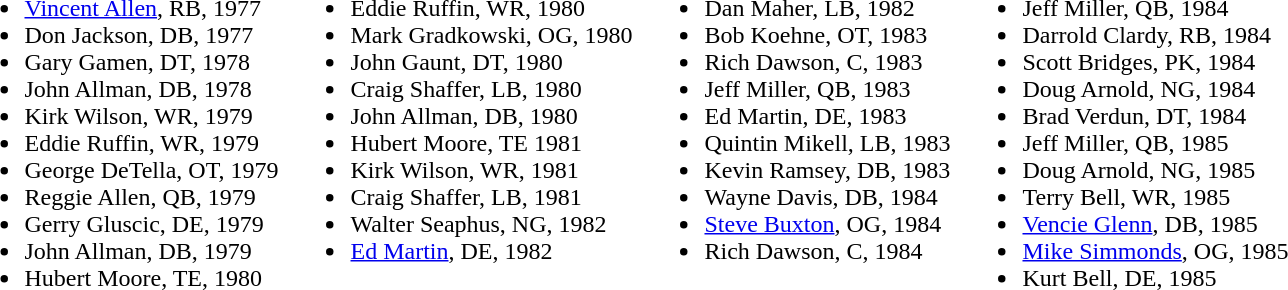<table>
<tr>
<td valign=top><br><ul><li><a href='#'>Vincent Allen</a>, RB, 1977</li><li>Don Jackson, DB, 1977</li><li>Gary Gamen, DT, 1978</li><li>John Allman, DB, 1978</li><li>Kirk Wilson, WR, 1979</li><li>Eddie Ruffin, WR, 1979</li><li>George DeTella, OT, 1979</li><li>Reggie Allen, QB, 1979</li><li>Gerry Gluscic, DE, 1979</li><li>John Allman, DB, 1979</li><li>Hubert Moore, TE, 1980</li></ul></td>
<td valign=top></td>
<td valign=top><br><ul><li>Eddie Ruffin, WR, 1980</li><li>Mark Gradkowski, OG, 1980</li><li>John Gaunt, DT, 1980</li><li>Craig Shaffer, LB, 1980</li><li>John Allman, DB, 1980</li><li>Hubert Moore, TE 1981</li><li>Kirk Wilson, WR, 1981</li><li>Craig Shaffer, LB, 1981</li><li>Walter Seaphus, NG, 1982</li><li><a href='#'>Ed Martin</a>, DE, 1982</li></ul></td>
<td valign=top></td>
<td valign=top><br><ul><li>Dan Maher, LB, 1982</li><li>Bob Koehne, OT, 1983</li><li>Rich Dawson, C, 1983</li><li>Jeff Miller, QB, 1983</li><li>Ed Martin, DE, 1983</li><li>Quintin Mikell, LB, 1983</li><li>Kevin Ramsey, DB, 1983</li><li>Wayne Davis, DB, 1984</li><li><a href='#'>Steve Buxton</a>, OG, 1984</li><li>Rich Dawson, C, 1984</li></ul></td>
<td valign=top></td>
<td valign=top><br><ul><li>Jeff Miller, QB, 1984</li><li>Darrold Clardy, RB, 1984</li><li>Scott Bridges, PK, 1984</li><li>Doug Arnold, NG, 1984</li><li>Brad Verdun, DT, 1984</li><li>Jeff Miller, QB, 1985</li><li>Doug Arnold, NG, 1985</li><li>Terry Bell, WR, 1985</li><li><a href='#'>Vencie Glenn</a>, DB, 1985</li><li><a href='#'>Mike Simmonds</a>, OG, 1985</li><li>Kurt Bell, DE, 1985</li></ul></td>
<td valign=top></td>
</tr>
</table>
